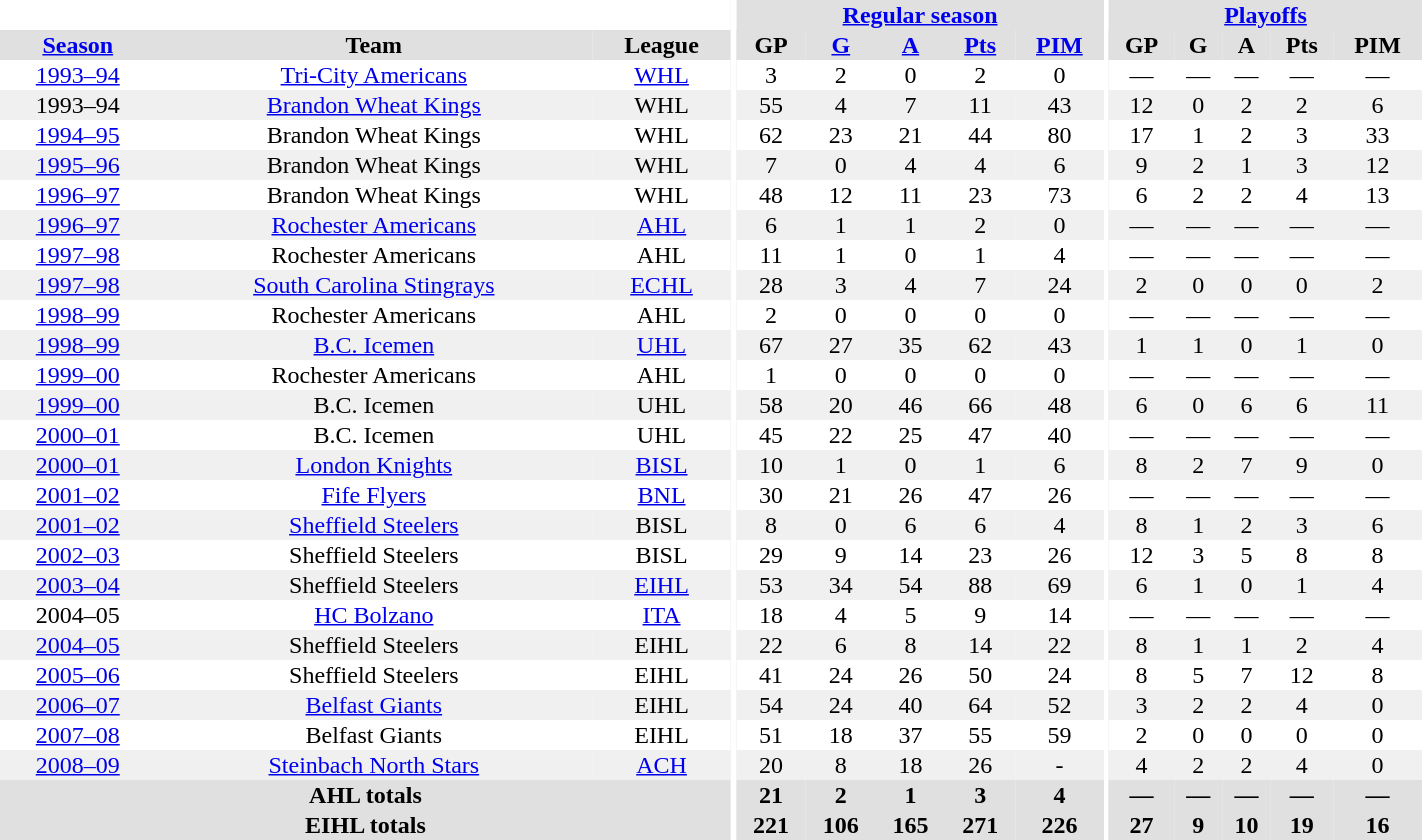<table border="0" cellpadding="1" cellspacing="0" style="text-align:center; width:75%">
<tr bgcolor="#e0e0e0">
<th colspan="3" bgcolor="#ffffff"></th>
<th rowspan="99" bgcolor="#ffffff"></th>
<th colspan="5"><a href='#'>Regular season</a></th>
<th rowspan="99" bgcolor="#ffffff"></th>
<th colspan="5"><a href='#'>Playoffs</a></th>
</tr>
<tr bgcolor="#e0e0e0">
<th><a href='#'>Season</a></th>
<th>Team</th>
<th>League</th>
<th>GP</th>
<th><a href='#'>G</a></th>
<th><a href='#'>A</a></th>
<th><a href='#'>Pts</a></th>
<th><a href='#'>PIM</a></th>
<th>GP</th>
<th>G</th>
<th>A</th>
<th>Pts</th>
<th>PIM</th>
</tr>
<tr ALIGN="center">
<td><a href='#'>1993–94</a></td>
<td><a href='#'>Tri-City Americans</a></td>
<td><a href='#'>WHL</a></td>
<td>3</td>
<td>2</td>
<td>0</td>
<td>2</td>
<td>0</td>
<td>—</td>
<td>—</td>
<td>—</td>
<td>—</td>
<td>—</td>
</tr>
<tr bgcolor="#f0f0f0">
<td>1993–94</td>
<td><a href='#'>Brandon Wheat Kings</a></td>
<td>WHL</td>
<td>55</td>
<td>4</td>
<td>7</td>
<td>11</td>
<td>43</td>
<td>12</td>
<td>0</td>
<td>2</td>
<td>2</td>
<td>6</td>
</tr>
<tr>
<td><a href='#'>1994–95</a></td>
<td>Brandon Wheat Kings</td>
<td>WHL</td>
<td>62</td>
<td>23</td>
<td>21</td>
<td>44</td>
<td>80</td>
<td>17</td>
<td>1</td>
<td>2</td>
<td>3</td>
<td>33</td>
</tr>
<tr bgcolor="#f0f0f0">
<td><a href='#'>1995–96</a></td>
<td>Brandon Wheat Kings</td>
<td>WHL</td>
<td>7</td>
<td>0</td>
<td>4</td>
<td>4</td>
<td>6</td>
<td>9</td>
<td>2</td>
<td>1</td>
<td>3</td>
<td>12</td>
</tr>
<tr>
<td><a href='#'>1996–97</a></td>
<td>Brandon Wheat Kings</td>
<td>WHL</td>
<td>48</td>
<td>12</td>
<td>11</td>
<td>23</td>
<td>73</td>
<td>6</td>
<td>2</td>
<td>2</td>
<td>4</td>
<td>13</td>
</tr>
<tr bgcolor="#f0f0f0">
<td><a href='#'>1996–97</a></td>
<td><a href='#'>Rochester Americans</a></td>
<td><a href='#'>AHL</a></td>
<td>6</td>
<td>1</td>
<td>1</td>
<td>2</td>
<td>0</td>
<td>—</td>
<td>—</td>
<td>—</td>
<td>—</td>
<td>—</td>
</tr>
<tr>
<td><a href='#'>1997–98</a></td>
<td>Rochester Americans</td>
<td>AHL</td>
<td>11</td>
<td>1</td>
<td>0</td>
<td>1</td>
<td>4</td>
<td>—</td>
<td>—</td>
<td>—</td>
<td>—</td>
<td>—</td>
</tr>
<tr bgcolor="#f0f0f0">
<td><a href='#'>1997–98</a></td>
<td><a href='#'>South Carolina Stingrays</a></td>
<td><a href='#'>ECHL</a></td>
<td>28</td>
<td>3</td>
<td>4</td>
<td>7</td>
<td>24</td>
<td>2</td>
<td>0</td>
<td>0</td>
<td>0</td>
<td>2</td>
</tr>
<tr>
<td><a href='#'>1998–99</a></td>
<td>Rochester Americans</td>
<td>AHL</td>
<td>2</td>
<td>0</td>
<td>0</td>
<td>0</td>
<td>0</td>
<td>—</td>
<td>—</td>
<td>—</td>
<td>—</td>
<td>—</td>
</tr>
<tr bgcolor="#f0f0f0">
<td><a href='#'>1998–99</a></td>
<td><a href='#'>B.C. Icemen</a></td>
<td><a href='#'>UHL</a></td>
<td>67</td>
<td>27</td>
<td>35</td>
<td>62</td>
<td>43</td>
<td>1</td>
<td>1</td>
<td>0</td>
<td>1</td>
<td>0</td>
</tr>
<tr>
<td><a href='#'>1999–00</a></td>
<td>Rochester Americans</td>
<td>AHL</td>
<td>1</td>
<td>0</td>
<td>0</td>
<td>0</td>
<td>0</td>
<td>—</td>
<td>—</td>
<td>—</td>
<td>—</td>
<td>—</td>
</tr>
<tr bgcolor="#f0f0f0">
<td><a href='#'>1999–00</a></td>
<td>B.C. Icemen</td>
<td>UHL</td>
<td>58</td>
<td>20</td>
<td>46</td>
<td>66</td>
<td>48</td>
<td>6</td>
<td>0</td>
<td>6</td>
<td>6</td>
<td>11</td>
</tr>
<tr>
<td><a href='#'>2000–01</a></td>
<td>B.C. Icemen</td>
<td>UHL</td>
<td>45</td>
<td>22</td>
<td>25</td>
<td>47</td>
<td>40</td>
<td>—</td>
<td>—</td>
<td>—</td>
<td>—</td>
<td>—</td>
</tr>
<tr bgcolor="#f0f0f0">
<td><a href='#'>2000–01</a></td>
<td><a href='#'>London Knights</a></td>
<td><a href='#'>BISL</a></td>
<td>10</td>
<td>1</td>
<td>0</td>
<td>1</td>
<td>6</td>
<td>8</td>
<td>2</td>
<td>7</td>
<td>9</td>
<td>0</td>
</tr>
<tr>
<td><a href='#'>2001–02</a></td>
<td><a href='#'>Fife Flyers</a></td>
<td><a href='#'>BNL</a></td>
<td>30</td>
<td>21</td>
<td>26</td>
<td>47</td>
<td>26</td>
<td>—</td>
<td>—</td>
<td>—</td>
<td>—</td>
<td>—</td>
</tr>
<tr bgcolor="#f0f0f0">
<td><a href='#'>2001–02</a></td>
<td><a href='#'>Sheffield Steelers</a></td>
<td>BISL</td>
<td>8</td>
<td>0</td>
<td>6</td>
<td>6</td>
<td>4</td>
<td>8</td>
<td>1</td>
<td>2</td>
<td>3</td>
<td>6</td>
</tr>
<tr>
<td><a href='#'>2002–03</a></td>
<td>Sheffield Steelers</td>
<td>BISL</td>
<td>29</td>
<td>9</td>
<td>14</td>
<td>23</td>
<td>26</td>
<td>12</td>
<td>3</td>
<td>5</td>
<td>8</td>
<td>8</td>
</tr>
<tr bgcolor="#f0f0f0">
<td><a href='#'>2003–04</a></td>
<td>Sheffield Steelers</td>
<td><a href='#'>EIHL</a></td>
<td>53</td>
<td>34</td>
<td>54</td>
<td>88</td>
<td>69</td>
<td>6</td>
<td>1</td>
<td>0</td>
<td>1</td>
<td>4</td>
</tr>
<tr>
<td>2004–05</td>
<td><a href='#'>HC Bolzano</a></td>
<td><a href='#'>ITA</a></td>
<td>18</td>
<td>4</td>
<td>5</td>
<td>9</td>
<td>14</td>
<td>—</td>
<td>—</td>
<td>—</td>
<td>—</td>
<td>—</td>
</tr>
<tr bgcolor="#f0f0f0">
<td><a href='#'>2004–05</a></td>
<td>Sheffield Steelers</td>
<td>EIHL</td>
<td>22</td>
<td>6</td>
<td>8</td>
<td>14</td>
<td>22</td>
<td>8</td>
<td>1</td>
<td>1</td>
<td>2</td>
<td>4</td>
</tr>
<tr>
<td><a href='#'>2005–06</a></td>
<td>Sheffield Steelers</td>
<td>EIHL</td>
<td>41</td>
<td>24</td>
<td>26</td>
<td>50</td>
<td>24</td>
<td>8</td>
<td>5</td>
<td>7</td>
<td>12</td>
<td>8</td>
</tr>
<tr bgcolor="#f0f0f0">
<td><a href='#'>2006–07</a></td>
<td><a href='#'>Belfast Giants</a></td>
<td>EIHL</td>
<td>54</td>
<td>24</td>
<td>40</td>
<td>64</td>
<td>52</td>
<td>3</td>
<td>2</td>
<td>2</td>
<td>4</td>
<td>0</td>
</tr>
<tr>
<td><a href='#'>2007–08</a></td>
<td>Belfast Giants</td>
<td>EIHL</td>
<td>51</td>
<td>18</td>
<td>37</td>
<td>55</td>
<td>59</td>
<td>2</td>
<td>0</td>
<td>0</td>
<td>0</td>
<td>0</td>
</tr>
<tr bgcolor="#f0f0f0">
<td><a href='#'>2008–09</a></td>
<td><a href='#'>Steinbach North Stars</a></td>
<td><a href='#'>ACH</a></td>
<td>20</td>
<td>8</td>
<td>18</td>
<td>26</td>
<td>-</td>
<td>4</td>
<td>2</td>
<td>2</td>
<td>4</td>
<td>0</td>
</tr>
<tr bgcolor="#e0e0e0">
<th colspan="3">AHL totals</th>
<th>21</th>
<th>2</th>
<th>1</th>
<th>3</th>
<th>4</th>
<th>—</th>
<th>—</th>
<th>—</th>
<th>—</th>
<th>—</th>
</tr>
<tr bgcolor="#e0e0e0">
<th colspan="3">EIHL totals</th>
<th>221</th>
<th>106</th>
<th>165</th>
<th>271</th>
<th>226</th>
<th>27</th>
<th>9</th>
<th>10</th>
<th>19</th>
<th>16</th>
</tr>
</table>
